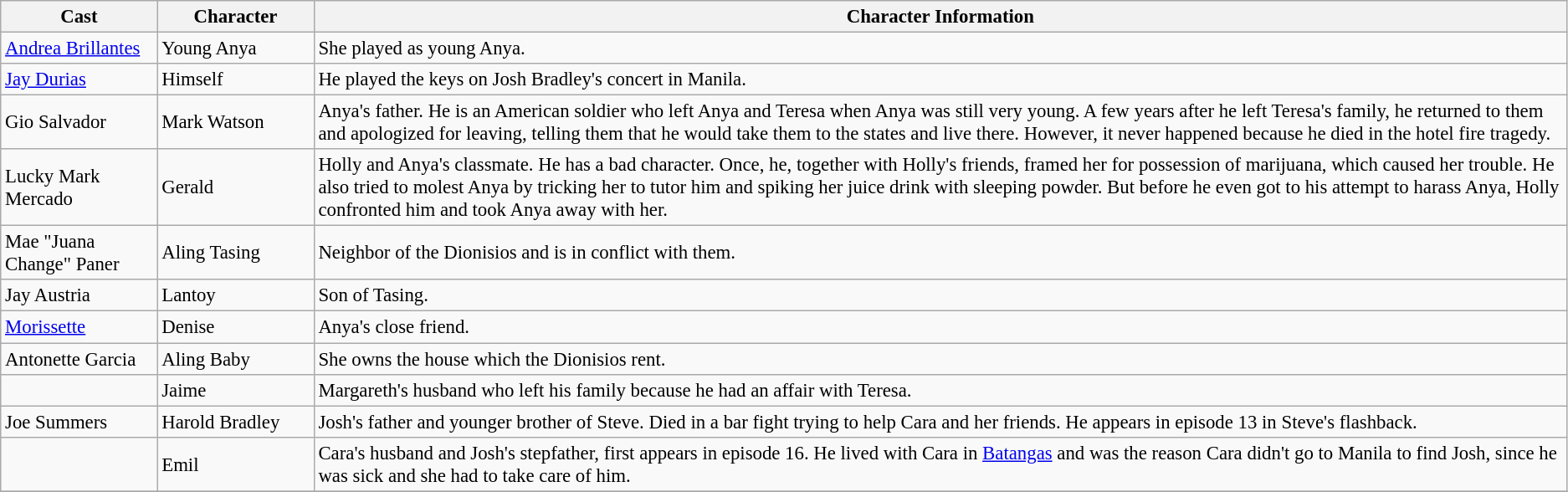<table class="wikitable" style="font-size:95%;">
<tr>
<th width="10%">Cast</th>
<th width="10%">Character</th>
<th width="15">Character Information</th>
</tr>
<tr>
<td><a href='#'>Andrea Brillantes</a></td>
<td>Young Anya</td>
<td>She played as young Anya.</td>
</tr>
<tr>
<td><a href='#'>Jay Durias</a></td>
<td>Himself</td>
<td>He played the keys on Josh Bradley's concert in Manila.</td>
</tr>
<tr>
<td>Gio Salvador</td>
<td>Mark Watson</td>
<td>Anya's father. He is an American soldier who left Anya and Teresa when Anya was still very young. A few years after he left Teresa's family, he returned to them and apologized for leaving, telling them that he would take them to the states and live there. However, it never happened because he died in the hotel fire tragedy.</td>
</tr>
<tr>
<td>Lucky Mark Mercado</td>
<td>Gerald</td>
<td>Holly and Anya's classmate. He has a bad character. Once, he, together with Holly's friends, framed her for possession of marijuana, which caused her trouble. He also tried to molest Anya by tricking her to tutor him and spiking her juice drink with sleeping powder. But before he even got to his attempt to harass Anya, Holly confronted him and took Anya away with her.</td>
</tr>
<tr>
<td>Mae "Juana Change" Paner</td>
<td>Aling Tasing</td>
<td>Neighbor of the Dionisios and is in conflict with them.</td>
</tr>
<tr>
<td>Jay Austria</td>
<td>Lantoy</td>
<td>Son of Tasing.</td>
</tr>
<tr>
<td><a href='#'>Morissette</a></td>
<td>Denise</td>
<td>Anya's close friend.</td>
</tr>
<tr>
<td>Antonette Garcia</td>
<td>Aling Baby</td>
<td>She owns the house which the Dionisios rent.</td>
</tr>
<tr>
<td></td>
<td>Jaime</td>
<td>Margareth's husband who left his family because he had an affair with Teresa.</td>
</tr>
<tr>
<td>Joe Summers</td>
<td>Harold Bradley</td>
<td>Josh's father and younger brother of Steve. Died in a bar fight trying to help Cara and her friends. He appears in episode 13 in Steve's flashback.</td>
</tr>
<tr>
<td></td>
<td>Emil</td>
<td>Cara's husband and Josh's stepfather, first appears in episode 16. He lived with Cara in <a href='#'>Batangas</a> and was the reason Cara didn't go to Manila to find Josh, since he was sick and she had to take care of him.</td>
</tr>
<tr>
</tr>
</table>
